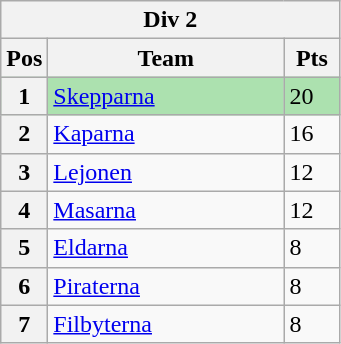<table class="wikitable">
<tr>
<th colspan="3">Div 2</th>
</tr>
<tr>
<th width=20>Pos</th>
<th width=150>Team</th>
<th width=30>Pts</th>
</tr>
<tr style="background:#ACE1AF;">
<th>1</th>
<td><a href='#'>Skepparna</a></td>
<td>20</td>
</tr>
<tr>
<th>2</th>
<td><a href='#'>Kaparna</a></td>
<td>16</td>
</tr>
<tr>
<th>3</th>
<td><a href='#'>Lejonen</a></td>
<td>12</td>
</tr>
<tr>
<th>4</th>
<td><a href='#'>Masarna</a></td>
<td>12</td>
</tr>
<tr>
<th>5</th>
<td><a href='#'>Eldarna</a></td>
<td>8</td>
</tr>
<tr>
<th>6</th>
<td><a href='#'>Piraterna</a></td>
<td>8</td>
</tr>
<tr>
<th>7</th>
<td><a href='#'>Filbyterna</a></td>
<td>8</td>
</tr>
</table>
